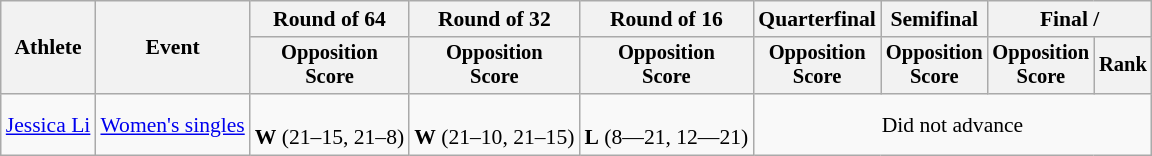<table class=wikitable style="font-size:90%">
<tr>
<th rowspan=2>Athlete</th>
<th rowspan=2>Event</th>
<th>Round of 64</th>
<th>Round of 32</th>
<th>Round of 16</th>
<th>Quarterfinal</th>
<th>Semifinal</th>
<th colspan=2>Final / </th>
</tr>
<tr style="font-size:95%">
<th>Opposition<br>Score</th>
<th>Opposition<br>Score</th>
<th>Opposition<br>Score</th>
<th>Opposition<br>Score</th>
<th>Opposition<br>Score</th>
<th>Opposition<br>Score</th>
<th>Rank</th>
</tr>
<tr align=center>
<td align=left><a href='#'>Jessica Li</a></td>
<td align=left><a href='#'>Women's singles</a></td>
<td><br><strong>W</strong> (21–15, 21–8)</td>
<td><br><strong>W</strong> (21–10, 21–15)</td>
<td><br><strong>L</strong> (8―21, 12―21)</td>
<td colspan=4>Did not advance</td>
</tr>
</table>
